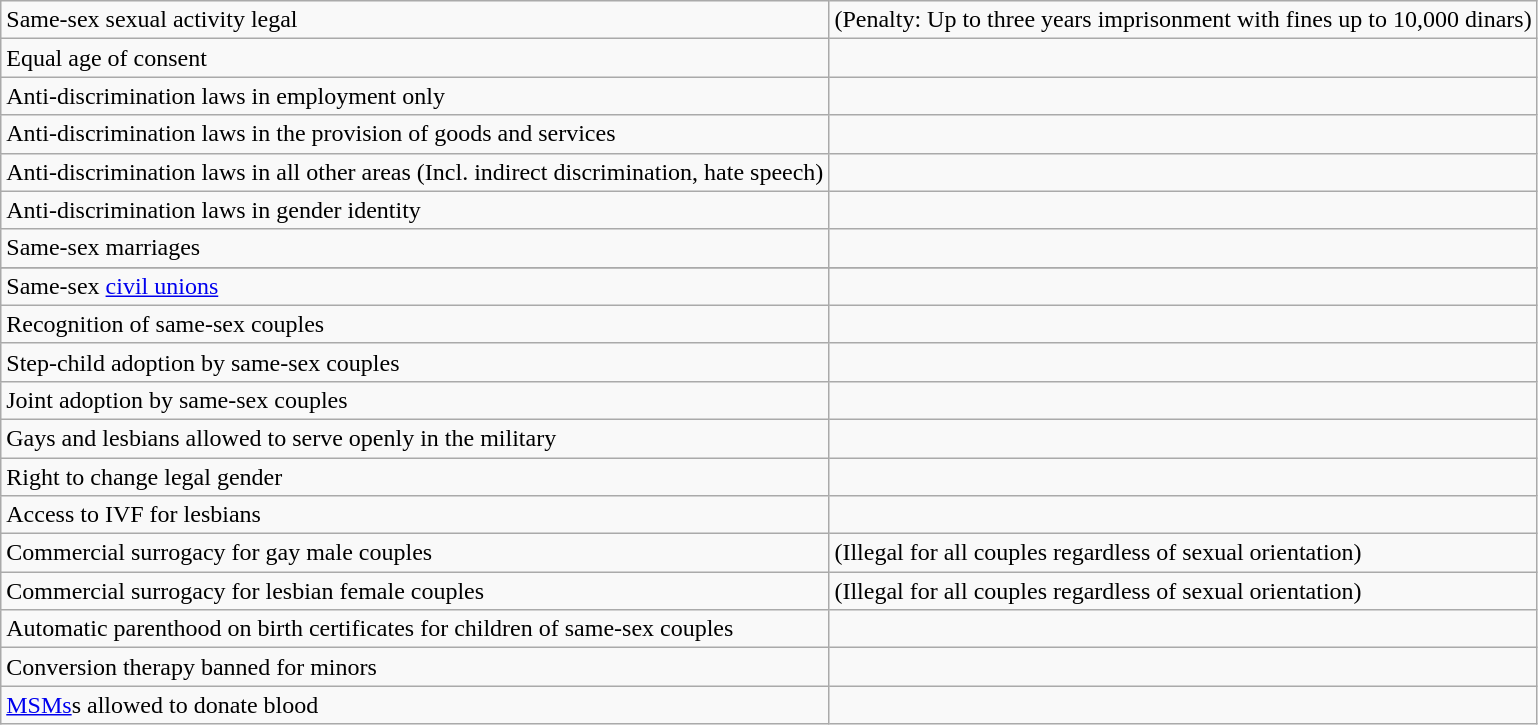<table class="wikitable">
<tr>
<td>Same-sex sexual activity legal</td>
<td> (Penalty: Up to three years imprisonment with fines up to 10,000 dinars)</td>
</tr>
<tr>
<td>Equal age of consent</td>
<td></td>
</tr>
<tr>
<td>Anti-discrimination laws in employment only</td>
<td></td>
</tr>
<tr>
<td>Anti-discrimination laws in the provision of goods and services</td>
<td></td>
</tr>
<tr>
<td>Anti-discrimination laws in all other areas (Incl. indirect discrimination, hate speech)</td>
<td></td>
</tr>
<tr>
<td>Anti-discrimination laws in gender identity</td>
<td></td>
</tr>
<tr>
<td>Same-sex marriages</td>
<td></td>
</tr>
<tr file.x>
</tr>
<tr>
<td>Same-sex <a href='#'>civil unions</a></td>
<td></td>
</tr>
<tr>
<td>Recognition of same-sex couples</td>
<td></td>
</tr>
<tr>
<td>Step-child adoption by same-sex couples</td>
<td></td>
</tr>
<tr>
<td>Joint adoption by same-sex couples</td>
<td></td>
</tr>
<tr>
<td>Gays and lesbians allowed to serve openly in the military</td>
<td></td>
</tr>
<tr>
<td>Right to change legal gender</td>
<td></td>
</tr>
<tr>
<td>Access to IVF for lesbians</td>
<td></td>
</tr>
<tr>
<td>Commercial surrogacy for gay male couples</td>
<td> (Illegal for all couples regardless of sexual orientation)</td>
</tr>
<tr>
<td>Commercial surrogacy for lesbian female couples</td>
<td> (Illegal for all couples regardless of sexual orientation)</td>
</tr>
<tr>
<td>Automatic parenthood on birth certificates for children of same-sex couples</td>
<td></td>
</tr>
<tr>
<td>Conversion therapy banned for minors</td>
<td></td>
</tr>
<tr>
<td><a href='#'>MSMs</a>s allowed to donate blood</td>
<td></td>
</tr>
</table>
